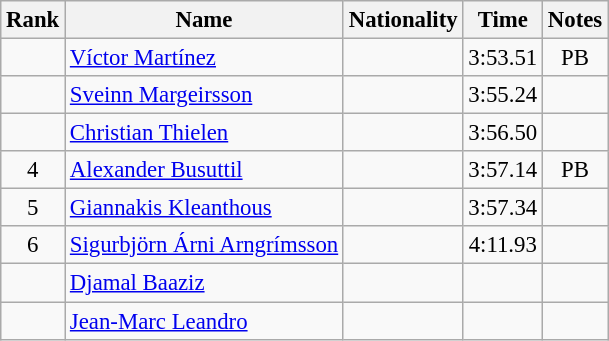<table class="wikitable sortable" style="text-align:center; font-size:95%">
<tr>
<th>Rank</th>
<th>Name</th>
<th>Nationality</th>
<th>Time</th>
<th>Notes</th>
</tr>
<tr>
<td></td>
<td align=left><a href='#'>Víctor Martínez</a></td>
<td align=left></td>
<td>3:53.51</td>
<td>PB</td>
</tr>
<tr>
<td></td>
<td align=left><a href='#'>Sveinn Margeirsson</a></td>
<td align=left></td>
<td>3:55.24</td>
<td></td>
</tr>
<tr>
<td></td>
<td align=left><a href='#'>Christian Thielen</a></td>
<td align=left></td>
<td>3:56.50</td>
<td></td>
</tr>
<tr>
<td>4</td>
<td align=left><a href='#'>Alexander Busuttil</a></td>
<td align=left></td>
<td>3:57.14</td>
<td>PB</td>
</tr>
<tr>
<td>5</td>
<td align=left><a href='#'>Giannakis Kleanthous</a></td>
<td align=left></td>
<td>3:57.34</td>
<td></td>
</tr>
<tr>
<td>6</td>
<td align=left><a href='#'>Sigurbjörn Árni Arngrímsson</a></td>
<td align=left></td>
<td>4:11.93</td>
<td></td>
</tr>
<tr>
<td></td>
<td align=left><a href='#'>Djamal Baaziz</a></td>
<td align=left></td>
<td></td>
<td></td>
</tr>
<tr>
<td></td>
<td align=left><a href='#'>Jean-Marc Leandro</a></td>
<td align=left></td>
<td></td>
<td></td>
</tr>
</table>
